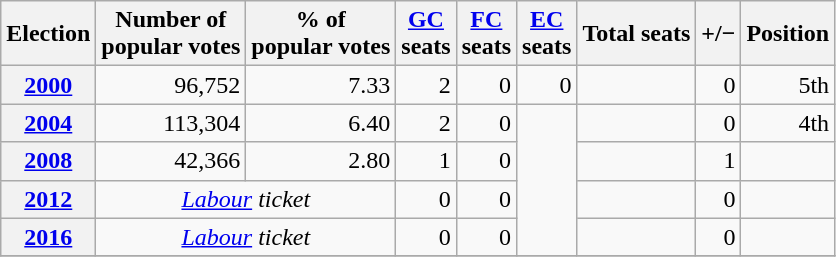<table class="wikitable" style="text-align: right;">
<tr align=center>
<th><strong>Election</strong></th>
<th>Number of<br>popular votes</th>
<th>% of<br>popular votes</th>
<th><a href='#'>GC</a><br>seats</th>
<th><a href='#'>FC</a><br>seats</th>
<th><a href='#'>EC</a><br>seats</th>
<th>Total seats</th>
<th>+/−</th>
<th>Position</th>
</tr>
<tr>
<th><a href='#'>2000</a></th>
<td>96,752</td>
<td>7.33</td>
<td>2</td>
<td>0</td>
<td>0</td>
<td></td>
<td>0</td>
<td>5th</td>
</tr>
<tr>
<th><a href='#'>2004</a></th>
<td>113,304</td>
<td>6.40</td>
<td>2</td>
<td>0</td>
<td rowspan=4></td>
<td></td>
<td>0</td>
<td>4th</td>
</tr>
<tr>
<th><a href='#'>2008</a></th>
<td>42,366</td>
<td>2.80</td>
<td>1</td>
<td>0</td>
<td></td>
<td>1</td>
<td></td>
</tr>
<tr>
<th><a href='#'>2012</a></th>
<td colspan=2 align=center><em><a href='#'>Labour</a> ticket</em></td>
<td>0</td>
<td>0</td>
<td></td>
<td>0</td>
<td></td>
</tr>
<tr>
<th><a href='#'>2016</a></th>
<td colspan=2 align=center><em><a href='#'>Labour</a> ticket</em></td>
<td>0</td>
<td>0</td>
<td></td>
<td>0</td>
<td></td>
</tr>
<tr>
</tr>
</table>
